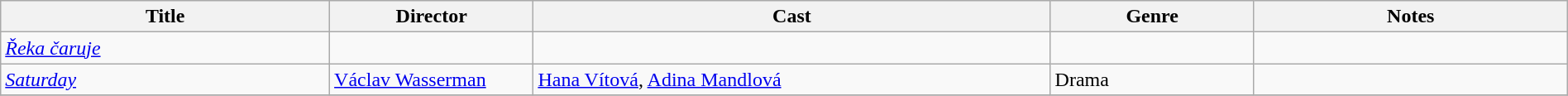<table class="wikitable" style="width:100%;">
<tr>
<th style="width:21%;">Title</th>
<th style="width:13%;">Director</th>
<th style="width:33%;">Cast</th>
<th style="width:13%;">Genre</th>
<th style="width:20%;">Notes</th>
</tr>
<tr>
<td><em><a href='#'>Řeka čaruje</a></em></td>
<td></td>
<td></td>
<td></td>
<td></td>
</tr>
<tr>
<td><em><a href='#'>Saturday</a></em></td>
<td><a href='#'>Václav Wasserman</a></td>
<td><a href='#'>Hana Vítová</a>, <a href='#'>Adina Mandlová </a></td>
<td>Drama</td>
<td></td>
</tr>
<tr>
</tr>
</table>
